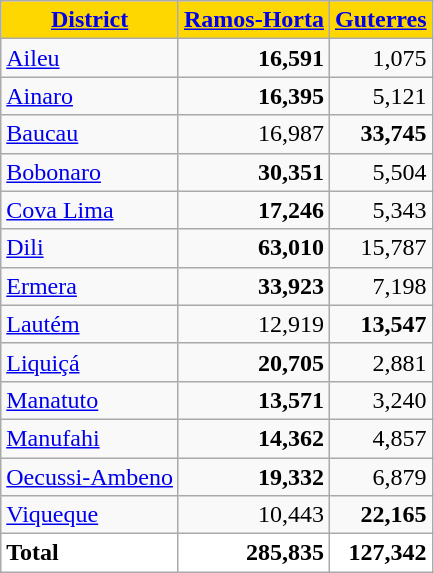<table class="wikitable sortable" style=text-align:right>
<tr>
<th style="background: gold"><a href='#'>District</a></th>
<th style="background: gold"><a href='#'>Ramos-Horta</a></th>
<th style="background: gold"><a href='#'>Guterres</a></th>
</tr>
<tr>
<td align=left><a href='#'>Aileu</a></td>
<td><strong>16,591</strong></td>
<td>1,075</td>
</tr>
<tr>
<td align=left><a href='#'>Ainaro</a></td>
<td><strong>16,395</strong></td>
<td>5,121</td>
</tr>
<tr>
<td align=left><a href='#'>Baucau</a></td>
<td>16,987</td>
<td><strong>33,745</strong></td>
</tr>
<tr>
<td align=left><a href='#'>Bobonaro</a></td>
<td><strong>30,351</strong></td>
<td>5,504</td>
</tr>
<tr>
<td align=left><a href='#'>Cova Lima</a></td>
<td><strong>17,246</strong></td>
<td>5,343</td>
</tr>
<tr>
<td align=left><a href='#'>Dili</a></td>
<td><strong>63,010</strong></td>
<td>15,787</td>
</tr>
<tr>
<td align=left><a href='#'>Ermera</a></td>
<td><strong>33,923</strong></td>
<td>7,198</td>
</tr>
<tr>
<td align=left><a href='#'>Lautém</a></td>
<td>12,919</td>
<td><strong>13,547</strong></td>
</tr>
<tr>
<td align=left><a href='#'>Liquiçá</a></td>
<td><strong>20,705</strong></td>
<td>2,881</td>
</tr>
<tr>
<td align=left><a href='#'>Manatuto</a></td>
<td><strong>13,571</strong></td>
<td>3,240</td>
</tr>
<tr>
<td align=left><a href='#'>Manufahi</a></td>
<td><strong>14,362</strong></td>
<td>4,857</td>
</tr>
<tr>
<td align=left><a href='#'>Oecussi-Ambeno</a></td>
<td><strong>19,332</strong></td>
<td>6,879</td>
</tr>
<tr>
<td align=left><a href='#'>Viqueque</a></td>
<td>10,443</td>
<td><strong>22,165</strong></td>
</tr>
<tr class=sortbottom style="background: #FFFFFF; font-weight:bold">
<td align=left>Total</td>
<td>285,835</td>
<td>127,342</td>
</tr>
</table>
